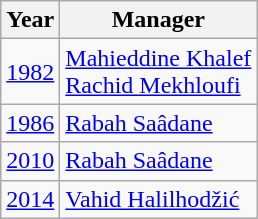<table class="wikitable">
<tr>
<th>Year</th>
<th>Manager</th>
</tr>
<tr>
<td align=center><a href='#'>1982</a></td>
<td> <a href='#'>Mahieddine Khalef</a> <br>  <a href='#'>Rachid Mekhloufi</a></td>
</tr>
<tr>
<td align=center><a href='#'>1986</a></td>
<td> <a href='#'>Rabah Saâdane</a></td>
</tr>
<tr>
<td align=center><a href='#'>2010</a></td>
<td> <a href='#'>Rabah Saâdane</a></td>
</tr>
<tr>
<td align=center><a href='#'>2014</a></td>
<td> <a href='#'>Vahid Halilhodžić</a></td>
</tr>
</table>
